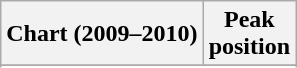<table class="wikitable sortable plainrowheaders">
<tr>
<th>Chart (2009–2010)</th>
<th>Peak<br>position</th>
</tr>
<tr>
</tr>
<tr>
</tr>
<tr>
</tr>
<tr>
</tr>
<tr>
</tr>
<tr>
</tr>
<tr>
</tr>
<tr>
</tr>
<tr>
</tr>
<tr>
</tr>
<tr>
</tr>
<tr>
</tr>
<tr>
</tr>
<tr>
</tr>
<tr>
</tr>
<tr>
</tr>
</table>
